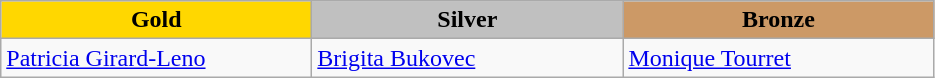<table class="wikitable" style="text-align:left">
<tr align="center">
<td width=200 bgcolor=gold><strong>Gold</strong></td>
<td width=200 bgcolor=silver><strong>Silver</strong></td>
<td width=200 bgcolor=CC9966><strong>Bronze</strong></td>
</tr>
<tr>
<td><a href='#'>Patricia Girard-Leno</a><br><em></em></td>
<td><a href='#'>Brigita Bukovec</a><br><em></em></td>
<td><a href='#'>Monique Tourret</a><br><em></em></td>
</tr>
</table>
